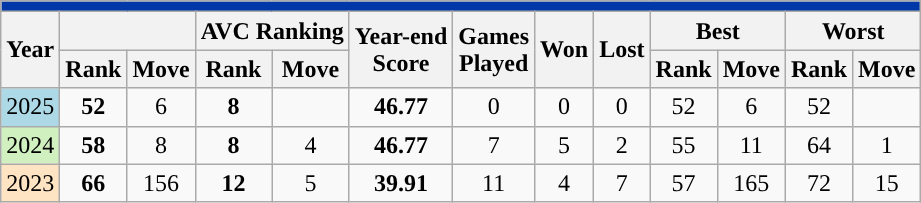<table class="wikitable sortable" style="text-align:center">
<tr>
<th colspan="13" style="background: #0038A8; color: #FFFFFF;"><a href='#'></a></th>
</tr>
<tr>
<th rowspan="2">Year</th>
<th colspan="2"></th>
<th colspan="2">AVC Ranking</th>
<th rowspan="2">Year-end<br> Score</th>
<th rowspan="2">Games<br>Played</th>
<th rowspan="2">Won</th>
<th rowspan="2">Lost</th>
<th colspan="2">Best</th>
<th colspan="2">Worst</th>
</tr>
<tr>
<th>Rank</th>
<th>Move</th>
<th>Rank</th>
<th>Move</th>
<th>Rank</th>
<th>Move</th>
<th>Rank</th>
<th>Move</th>
</tr>
<tr>
<td style="background-color:#add8e6;">2025</td>
<td><strong>52</strong></td>
<td style="text-align:center"> 6</td>
<td><strong>8</strong></td>
<td style="text-align:center"></td>
<td><strong>46.77</strong></td>
<td>0</td>
<td>0</td>
<td>0</td>
<td>52</td>
<td style="text-align:center"> 6</td>
<td>52</td>
<td style="text-align:center"></td>
</tr>
<tr>
<td style="background-color:#d0f0c0;">2024</td>
<td><strong>58</strong></td>
<td style="text-align:center"> 8</td>
<td><strong>8</strong></td>
<td style="text-align:center"> 4</td>
<td><strong>46.77</strong></td>
<td>7</td>
<td>5</td>
<td>2</td>
<td>55</td>
<td style="text-align:center"> 11</td>
<td>64</td>
<td style="text-align:center"> 1</td>
</tr>
<tr>
<td style="background-color:#ffe4c4">2023</td>
<td><strong>66</strong></td>
<td style="text-align:center"> 156</td>
<td><strong>12</strong></td>
<td style="text-align:center"> 5</td>
<td><strong>39.91</strong></td>
<td>11</td>
<td>4</td>
<td>7</td>
<td>57</td>
<td style="text-align:center"> 165</td>
<td>72</td>
<td style="text-align:center"> 15</td>
</tr>
</table>
